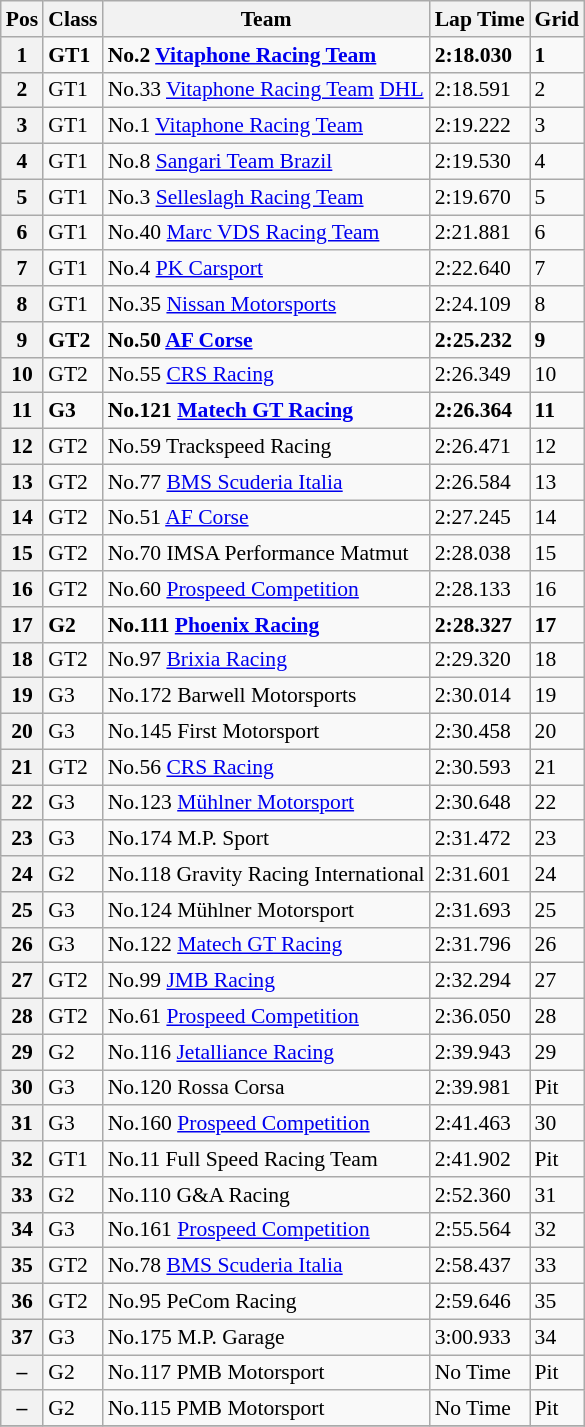<table class="wikitable" style="font-size: 90%;">
<tr>
<th>Pos</th>
<th>Class</th>
<th>Team</th>
<th>Lap Time</th>
<th>Grid</th>
</tr>
<tr style="font-weight:bold">
<th>1</th>
<td>GT1</td>
<td>No.2 <a href='#'>Vitaphone Racing Team</a></td>
<td>2:18.030</td>
<td>1</td>
</tr>
<tr>
<th>2</th>
<td>GT1</td>
<td>No.33 <a href='#'>Vitaphone Racing Team</a> <a href='#'>DHL</a></td>
<td>2:18.591</td>
<td>2</td>
</tr>
<tr>
<th>3</th>
<td>GT1</td>
<td>No.1 <a href='#'>Vitaphone Racing Team</a></td>
<td>2:19.222</td>
<td>3</td>
</tr>
<tr>
<th>4</th>
<td>GT1</td>
<td>No.8 <a href='#'>Sangari Team Brazil</a></td>
<td>2:19.530</td>
<td>4</td>
</tr>
<tr>
<th>5</th>
<td>GT1</td>
<td>No.3 <a href='#'>Selleslagh Racing Team</a></td>
<td>2:19.670</td>
<td>5</td>
</tr>
<tr>
<th>6</th>
<td>GT1</td>
<td>No.40 <a href='#'>Marc VDS Racing Team</a></td>
<td>2:21.881</td>
<td>6</td>
</tr>
<tr>
<th>7</th>
<td>GT1</td>
<td>No.4 <a href='#'>PK Carsport</a></td>
<td>2:22.640</td>
<td>7</td>
</tr>
<tr>
<th>8</th>
<td>GT1</td>
<td>No.35 <a href='#'>Nissan Motorsports</a></td>
<td>2:24.109</td>
<td>8</td>
</tr>
<tr style="font-weight:bold">
<th>9</th>
<td>GT2</td>
<td>No.50 <a href='#'>AF Corse</a></td>
<td>2:25.232</td>
<td>9</td>
</tr>
<tr>
<th>10</th>
<td>GT2</td>
<td>No.55 <a href='#'>CRS Racing</a></td>
<td>2:26.349</td>
<td>10</td>
</tr>
<tr style="font-weight:bold">
<th>11</th>
<td>G3</td>
<td>No.121 <a href='#'>Matech GT Racing</a></td>
<td>2:26.364</td>
<td>11</td>
</tr>
<tr>
<th>12</th>
<td>GT2</td>
<td>No.59 Trackspeed Racing</td>
<td>2:26.471</td>
<td>12</td>
</tr>
<tr>
<th>13</th>
<td>GT2</td>
<td>No.77 <a href='#'>BMS Scuderia Italia</a></td>
<td>2:26.584</td>
<td>13</td>
</tr>
<tr>
<th>14</th>
<td>GT2</td>
<td>No.51 <a href='#'>AF Corse</a></td>
<td>2:27.245</td>
<td>14</td>
</tr>
<tr>
<th>15</th>
<td>GT2</td>
<td>No.70 IMSA Performance Matmut</td>
<td>2:28.038</td>
<td>15</td>
</tr>
<tr>
<th>16</th>
<td>GT2</td>
<td>No.60 <a href='#'>Prospeed Competition</a></td>
<td>2:28.133</td>
<td>16</td>
</tr>
<tr style="font-weight:bold">
<th>17</th>
<td>G2</td>
<td>No.111 <a href='#'>Phoenix Racing</a></td>
<td>2:28.327</td>
<td>17</td>
</tr>
<tr>
<th>18</th>
<td>GT2</td>
<td>No.97 <a href='#'>Brixia Racing</a></td>
<td>2:29.320</td>
<td>18</td>
</tr>
<tr>
<th>19</th>
<td>G3</td>
<td>No.172 Barwell Motorsports</td>
<td>2:30.014</td>
<td>19</td>
</tr>
<tr>
<th>20</th>
<td>G3</td>
<td>No.145 First Motorsport</td>
<td>2:30.458</td>
<td>20</td>
</tr>
<tr>
<th>21</th>
<td>GT2</td>
<td>No.56 <a href='#'>CRS Racing</a></td>
<td>2:30.593</td>
<td>21</td>
</tr>
<tr>
<th>22</th>
<td>G3</td>
<td>No.123 <a href='#'>Mühlner Motorsport</a></td>
<td>2:30.648</td>
<td>22</td>
</tr>
<tr>
<th>23</th>
<td>G3</td>
<td>No.174 M.P. Sport</td>
<td>2:31.472</td>
<td>23</td>
</tr>
<tr>
<th>24</th>
<td>G2</td>
<td>No.118 Gravity Racing International</td>
<td>2:31.601</td>
<td>24</td>
</tr>
<tr>
<th>25</th>
<td>G3</td>
<td>No.124 Mühlner Motorsport</td>
<td>2:31.693</td>
<td>25</td>
</tr>
<tr>
<th>26</th>
<td>G3</td>
<td>No.122 <a href='#'>Matech GT Racing</a></td>
<td>2:31.796</td>
<td>26</td>
</tr>
<tr>
<th>27</th>
<td>GT2</td>
<td>No.99 <a href='#'>JMB Racing</a></td>
<td>2:32.294</td>
<td>27</td>
</tr>
<tr>
<th>28</th>
<td>GT2</td>
<td>No.61 <a href='#'>Prospeed Competition</a></td>
<td>2:36.050</td>
<td>28</td>
</tr>
<tr>
<th>29</th>
<td>G2</td>
<td>No.116 <a href='#'>Jetalliance Racing</a></td>
<td>2:39.943</td>
<td>29</td>
</tr>
<tr>
<th>30</th>
<td>G3</td>
<td>No.120 Rossa Corsa</td>
<td>2:39.981</td>
<td>Pit</td>
</tr>
<tr>
<th>31</th>
<td>G3</td>
<td>No.160 <a href='#'>Prospeed Competition</a></td>
<td>2:41.463</td>
<td>30</td>
</tr>
<tr>
<th>32</th>
<td>GT1</td>
<td>No.11 Full Speed Racing Team</td>
<td>2:41.902</td>
<td>Pit</td>
</tr>
<tr>
<th>33</th>
<td>G2</td>
<td>No.110 G&A Racing</td>
<td>2:52.360</td>
<td>31</td>
</tr>
<tr>
<th>34</th>
<td>G3</td>
<td>No.161 <a href='#'>Prospeed Competition</a></td>
<td>2:55.564</td>
<td>32</td>
</tr>
<tr>
<th>35</th>
<td>GT2</td>
<td>No.78 <a href='#'>BMS Scuderia Italia</a></td>
<td>2:58.437</td>
<td>33</td>
</tr>
<tr>
<th>36</th>
<td>GT2</td>
<td>No.95 PeCom Racing</td>
<td>2:59.646</td>
<td>35</td>
</tr>
<tr>
<th>37</th>
<td>G3</td>
<td>No.175 M.P. Garage</td>
<td>3:00.933</td>
<td>34</td>
</tr>
<tr>
<th>–</th>
<td>G2</td>
<td>No.117 PMB Motorsport</td>
<td>No Time</td>
<td>Pit</td>
</tr>
<tr>
<th>–</th>
<td>G2</td>
<td>No.115 PMB Motorsport</td>
<td>No Time</td>
<td>Pit</td>
</tr>
<tr>
</tr>
</table>
